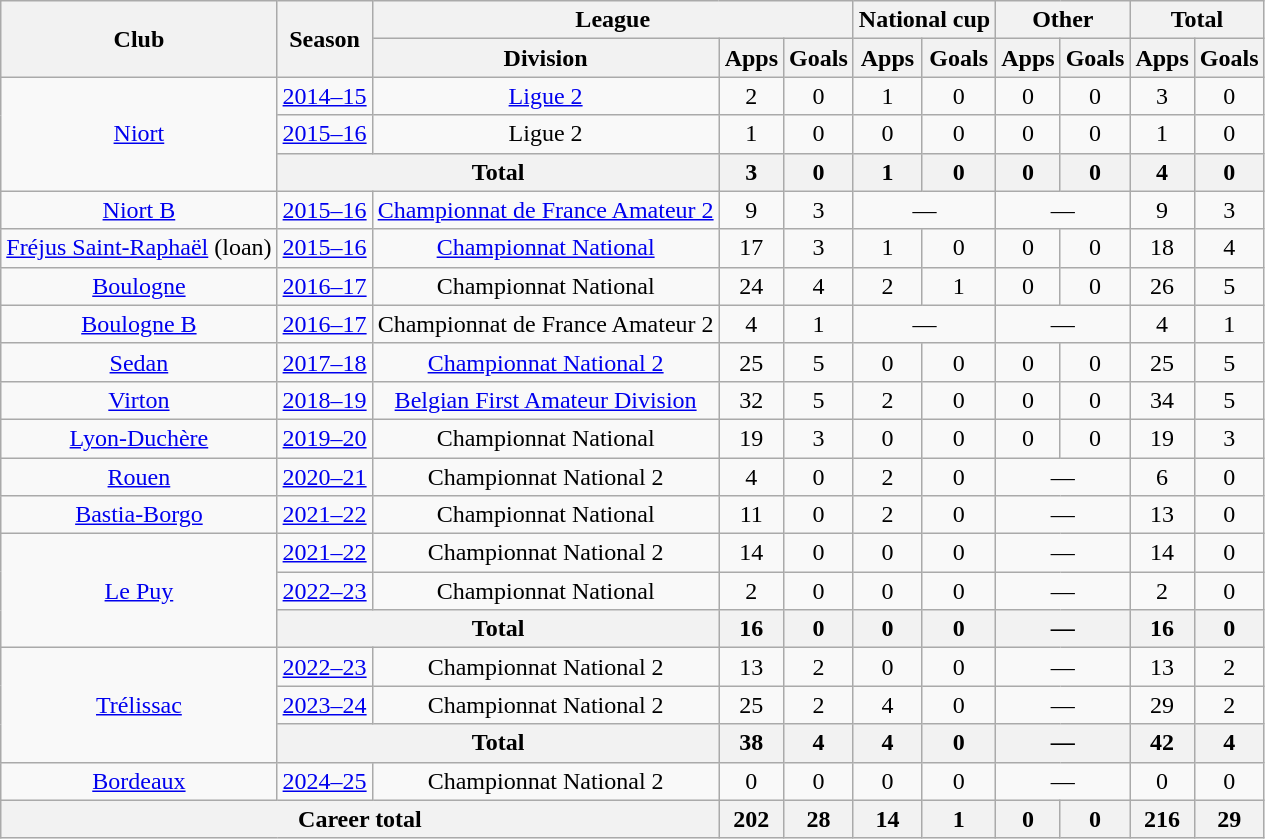<table class="wikitable" style="text-align:center">
<tr>
<th rowspan="2">Club</th>
<th rowspan="2">Season</th>
<th colspan="3">League</th>
<th colspan="2">National cup</th>
<th colspan="2">Other</th>
<th colspan="2">Total</th>
</tr>
<tr>
<th>Division</th>
<th>Apps</th>
<th>Goals</th>
<th>Apps</th>
<th>Goals</th>
<th>Apps</th>
<th>Goals</th>
<th>Apps</th>
<th>Goals</th>
</tr>
<tr>
<td rowspan="3"><a href='#'>Niort</a></td>
<td><a href='#'>2014–15</a></td>
<td><a href='#'>Ligue 2</a></td>
<td>2</td>
<td>0</td>
<td>1</td>
<td>0</td>
<td>0</td>
<td>0</td>
<td>3</td>
<td>0</td>
</tr>
<tr>
<td><a href='#'>2015–16</a></td>
<td>Ligue 2</td>
<td>1</td>
<td>0</td>
<td>0</td>
<td>0</td>
<td>0</td>
<td>0</td>
<td>1</td>
<td>0</td>
</tr>
<tr>
<th colspan="2">Total</th>
<th>3</th>
<th>0</th>
<th>1</th>
<th>0</th>
<th>0</th>
<th>0</th>
<th>4</th>
<th>0</th>
</tr>
<tr>
<td><a href='#'>Niort B</a></td>
<td><a href='#'>2015–16</a></td>
<td><a href='#'>Championnat de France Amateur 2</a></td>
<td>9</td>
<td>3</td>
<td colspan="2">—</td>
<td colspan="2">—</td>
<td>9</td>
<td>3</td>
</tr>
<tr>
<td><a href='#'>Fréjus Saint-Raphaël</a> (loan)</td>
<td><a href='#'>2015–16</a></td>
<td><a href='#'>Championnat National</a></td>
<td>17</td>
<td>3</td>
<td>1</td>
<td>0</td>
<td>0</td>
<td>0</td>
<td>18</td>
<td>4</td>
</tr>
<tr>
<td><a href='#'>Boulogne</a></td>
<td><a href='#'>2016–17</a></td>
<td>Championnat National</td>
<td>24</td>
<td>4</td>
<td>2</td>
<td>1</td>
<td>0</td>
<td>0</td>
<td>26</td>
<td>5</td>
</tr>
<tr>
<td><a href='#'>Boulogne B</a></td>
<td><a href='#'>2016–17</a></td>
<td>Championnat de France Amateur 2</td>
<td>4</td>
<td>1</td>
<td colspan="2">—</td>
<td colspan="2">—</td>
<td>4</td>
<td>1</td>
</tr>
<tr>
<td><a href='#'>Sedan</a></td>
<td><a href='#'>2017–18</a></td>
<td><a href='#'>Championnat National 2</a></td>
<td>25</td>
<td>5</td>
<td>0</td>
<td>0</td>
<td>0</td>
<td>0</td>
<td>25</td>
<td>5</td>
</tr>
<tr>
<td><a href='#'>Virton</a></td>
<td><a href='#'>2018–19</a></td>
<td><a href='#'>Belgian First Amateur Division</a></td>
<td>32</td>
<td>5</td>
<td>2</td>
<td>0</td>
<td>0</td>
<td>0</td>
<td>34</td>
<td>5</td>
</tr>
<tr>
<td><a href='#'>Lyon-Duchère</a></td>
<td><a href='#'>2019–20</a></td>
<td>Championnat National</td>
<td>19</td>
<td>3</td>
<td>0</td>
<td>0</td>
<td>0</td>
<td>0</td>
<td>19</td>
<td>3</td>
</tr>
<tr>
<td><a href='#'>Rouen</a></td>
<td><a href='#'>2020–21</a></td>
<td>Championnat National 2</td>
<td>4</td>
<td>0</td>
<td>2</td>
<td>0</td>
<td colspan="2">—</td>
<td>6</td>
<td>0</td>
</tr>
<tr>
<td><a href='#'>Bastia-Borgo</a></td>
<td><a href='#'>2021–22</a></td>
<td>Championnat National</td>
<td>11</td>
<td>0</td>
<td>2</td>
<td>0</td>
<td colspan="2">—</td>
<td>13</td>
<td>0</td>
</tr>
<tr>
<td rowspan="3"><a href='#'>Le Puy</a></td>
<td><a href='#'>2021–22</a></td>
<td>Championnat National 2</td>
<td>14</td>
<td>0</td>
<td>0</td>
<td>0</td>
<td colspan="2">—</td>
<td>14</td>
<td>0</td>
</tr>
<tr>
<td><a href='#'>2022–23</a></td>
<td>Championnat National</td>
<td>2</td>
<td>0</td>
<td>0</td>
<td>0</td>
<td colspan="2">—</td>
<td>2</td>
<td>0</td>
</tr>
<tr>
<th colspan="2">Total</th>
<th>16</th>
<th>0</th>
<th>0</th>
<th>0</th>
<th colspan="2">—</th>
<th>16</th>
<th>0</th>
</tr>
<tr>
<td rowspan="3"><a href='#'>Trélissac</a></td>
<td><a href='#'>2022–23</a></td>
<td>Championnat National 2</td>
<td>13</td>
<td>2</td>
<td>0</td>
<td>0</td>
<td colspan="2">—</td>
<td>13</td>
<td>2</td>
</tr>
<tr>
<td><a href='#'>2023–24</a></td>
<td>Championnat National 2</td>
<td>25</td>
<td>2</td>
<td>4</td>
<td>0</td>
<td colspan="2">—</td>
<td>29</td>
<td>2</td>
</tr>
<tr>
<th colspan="2">Total</th>
<th>38</th>
<th>4</th>
<th>4</th>
<th>0</th>
<th colspan="2">—</th>
<th>42</th>
<th>4</th>
</tr>
<tr>
<td><a href='#'>Bordeaux</a></td>
<td><a href='#'>2024–25</a></td>
<td>Championnat National 2</td>
<td>0</td>
<td>0</td>
<td>0</td>
<td>0</td>
<td colspan="2">—</td>
<td>0</td>
<td>0</td>
</tr>
<tr>
<th colspan="3">Career total</th>
<th>202</th>
<th>28</th>
<th>14</th>
<th>1</th>
<th>0</th>
<th>0</th>
<th>216</th>
<th>29</th>
</tr>
</table>
